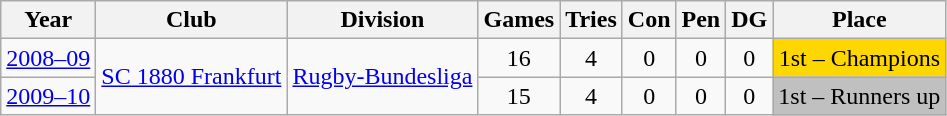<table class="wikitable">
<tr>
<th>Year</th>
<th>Club</th>
<th>Division</th>
<th>Games</th>
<th>Tries</th>
<th>Con</th>
<th>Pen</th>
<th>DG</th>
<th>Place</th>
</tr>
<tr align="center">
<td><a href='#'>2008–09</a></td>
<td rowspan=2><a href='#'>SC 1880 Frankfurt</a></td>
<td rowspan=2><a href='#'>Rugby-Bundesliga</a></td>
<td>16</td>
<td>4</td>
<td>0</td>
<td>0</td>
<td>0</td>
<td bgcolor=gold>1st – Champions</td>
</tr>
<tr align="center">
<td><a href='#'>2009–10</a></td>
<td>15</td>
<td>4</td>
<td>0</td>
<td>0</td>
<td>0</td>
<td bgcolor=silver>1st – Runners up</td>
</tr>
</table>
